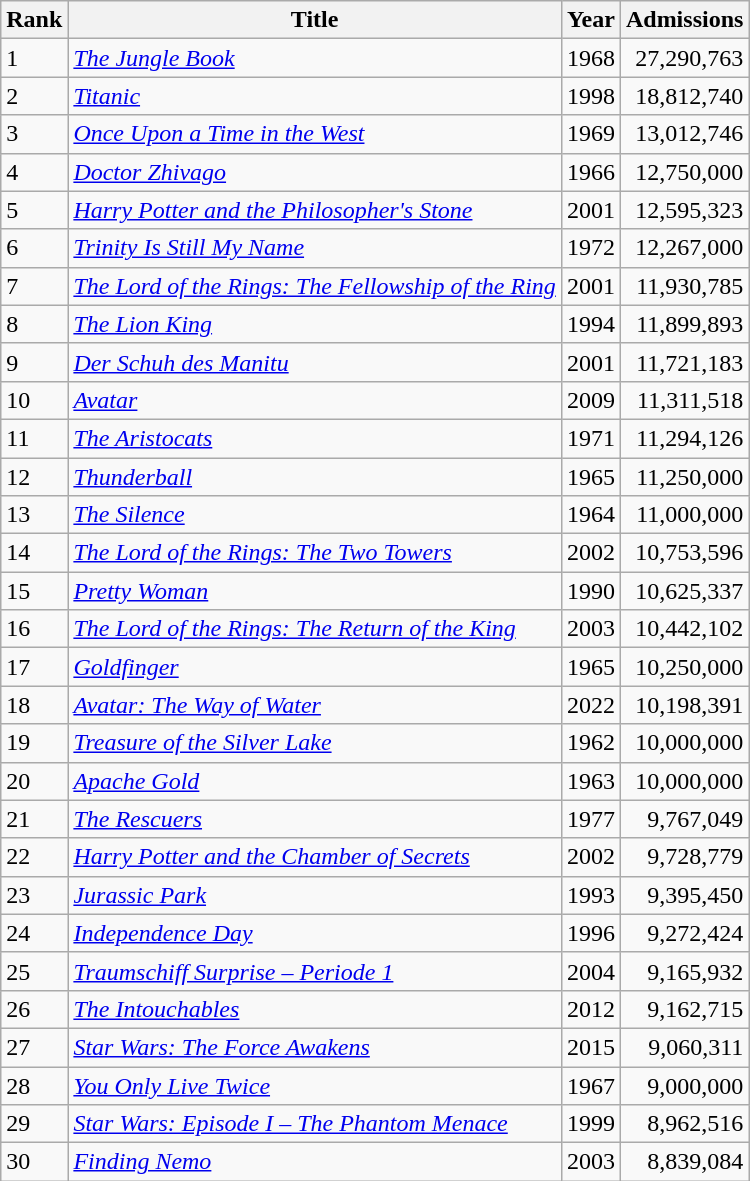<table class="wikitable sortable">
<tr>
<th>Rank</th>
<th>Title</th>
<th>Year</th>
<th>Admissions</th>
</tr>
<tr>
<td>1</td>
<td data-sort-value="Jungle Book"><em><a href='#'>The Jungle Book</a></em></td>
<td>1968</td>
<td align="right">27,290,763</td>
</tr>
<tr>
<td>2</td>
<td><em><a href='#'>Titanic</a></em></td>
<td>1998</td>
<td align="right">18,812,740</td>
</tr>
<tr>
<td>3</td>
<td><em><a href='#'>Once Upon a Time in the West</a></em></td>
<td>1969</td>
<td align="right">13,012,746</td>
</tr>
<tr>
<td>4</td>
<td><em><a href='#'>Doctor Zhivago</a></em></td>
<td>1966</td>
<td align="right">12,750,000</td>
</tr>
<tr>
<td>5</td>
<td><em><a href='#'>Harry Potter and the Philosopher's Stone</a></em></td>
<td>2001</td>
<td align="right">12,595,323</td>
</tr>
<tr>
<td>6</td>
<td><em><a href='#'>Trinity Is Still My Name</a></em></td>
<td>1972</td>
<td align="right">12,267,000</td>
</tr>
<tr>
<td>7</td>
<td data-sort-value="Lord of the Rings: The Fellowship of the Ring"><em><a href='#'>The Lord of the Rings: The Fellowship of the Ring</a></em></td>
<td>2001</td>
<td align="right">11,930,785</td>
</tr>
<tr>
<td>8</td>
<td data-sort-value="Lion King"><em><a href='#'>The Lion King</a></em></td>
<td>1994</td>
<td align="right">11,899,893</td>
</tr>
<tr>
<td>9</td>
<td data-sort-value="Schuh des Manitu"><em><a href='#'>Der Schuh des Manitu</a></em></td>
<td>2001</td>
<td align="right">11,721,183</td>
</tr>
<tr>
<td>10</td>
<td><em><a href='#'>Avatar</a></em></td>
<td>2009</td>
<td align="right">11,311,518</td>
</tr>
<tr>
<td>11</td>
<td><em><a href='#'>The Aristocats</a></em></td>
<td>1971</td>
<td align="right">11,294,126</td>
</tr>
<tr>
<td>12</td>
<td><em><a href='#'>Thunderball</a></em></td>
<td>1965</td>
<td align="right">11,250,000</td>
</tr>
<tr>
<td>13</td>
<td><em><a href='#'>The Silence</a></em></td>
<td>1964</td>
<td align="right">11,000,000</td>
</tr>
<tr>
<td>14</td>
<td data-sort-value="Lord of the Rings: The Two Towers"><em><a href='#'>The Lord of the Rings: The Two Towers</a></em></td>
<td>2002</td>
<td align="right">10,753,596</td>
</tr>
<tr>
<td>15</td>
<td><em><a href='#'>Pretty Woman</a></em></td>
<td>1990</td>
<td align="right">10,625,337</td>
</tr>
<tr>
<td>16</td>
<td data-sort-value="Lord of the Rings: The Return of the King"><em><a href='#'>The Lord of the Rings: The Return of the King</a></em></td>
<td>2003</td>
<td align="right">10,442,102</td>
</tr>
<tr>
<td>17</td>
<td><em><a href='#'>Goldfinger</a></em></td>
<td>1965</td>
<td align="right">10,250,000</td>
</tr>
<tr>
<td>18</td>
<td><em><a href='#'>Avatar: The Way of Water</a></em></td>
<td>2022</td>
<td align="right">10,198,391</td>
</tr>
<tr>
<td>19</td>
<td><em><a href='#'>Treasure of the Silver Lake</a></em></td>
<td>1962</td>
<td align="right">10,000,000</td>
</tr>
<tr>
<td>20</td>
<td><em><a href='#'>Apache Gold</a></em></td>
<td>1963</td>
<td align="right">10,000,000</td>
</tr>
<tr>
<td>21</td>
<td><em><a href='#'>The Rescuers</a></em></td>
<td>1977</td>
<td align="right">9,767,049</td>
</tr>
<tr>
<td>22</td>
<td><em><a href='#'>Harry Potter and the Chamber of Secrets</a></em></td>
<td>2002</td>
<td align="right">9,728,779</td>
</tr>
<tr>
<td>23</td>
<td><em><a href='#'>Jurassic Park</a></em></td>
<td>1993</td>
<td align="right">9,395,450</td>
</tr>
<tr>
<td>24</td>
<td><em><a href='#'>Independence Day</a></em></td>
<td>1996</td>
<td align="right">9,272,424</td>
</tr>
<tr>
<td>25</td>
<td><em><a href='#'>Traumschiff Surprise&nbsp;– Periode&nbsp;1</a></em></td>
<td>2004</td>
<td align="right">9,165,932</td>
</tr>
<tr>
<td>26</td>
<td><em><a href='#'>The Intouchables</a></em></td>
<td>2012</td>
<td align="right">9,162,715</td>
</tr>
<tr>
<td>27</td>
<td><em><a href='#'>Star Wars: The Force Awakens</a></em></td>
<td>2015</td>
<td align="right">9,060,311</td>
</tr>
<tr>
<td>28</td>
<td><em><a href='#'>You Only Live Twice</a></em></td>
<td>1967</td>
<td align="right">9,000,000</td>
</tr>
<tr>
<td>29</td>
<td><em><a href='#'>Star Wars: Episode I&nbsp;– The Phantom Menace</a></em></td>
<td>1999</td>
<td align="right">8,962,516</td>
</tr>
<tr>
<td>30</td>
<td><em><a href='#'>Finding Nemo</a></em></td>
<td>2003</td>
<td align="right">8,839,084</td>
</tr>
</table>
